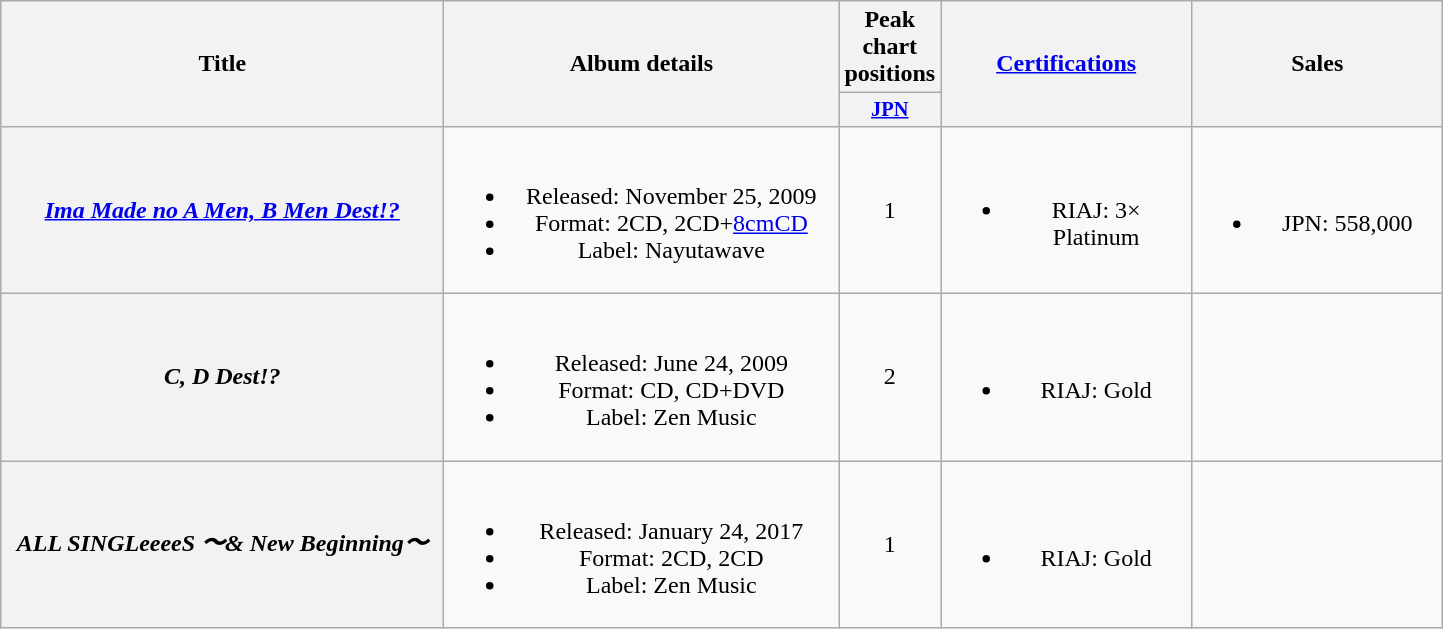<table class="wikitable plainrowheaders" style="text-align:center;" border="1">
<tr>
<th scope="col" rowspan="2" style="width:18em;">Title</th>
<th scope="col" rowspan="2" style="width:16em;">Album details</th>
<th scope="col" colspan="1">Peak chart positions</th>
<th scope="col" rowspan="2" style="width:10em;"><a href='#'>Certifications</a><br></th>
<th scope="col" rowspan="2" style="width:10em;">Sales <br></th>
</tr>
<tr>
<th scope="col" style="width:3em;font-size:85%;"><a href='#'>JPN</a><br></th>
</tr>
<tr>
<th scope="row"><em><a href='#'>Ima Made no A Men, B Men Dest!?</a></em></th>
<td><br><ul><li>Released: November 25, 2009</li><li>Format: 2CD, 2CD+<a href='#'>8cmCD</a></li><li>Label: Nayutawave</li></ul></td>
<td>1</td>
<td><br><ul><li>RIAJ: 3× Platinum</li></ul></td>
<td><br><ul><li>JPN: 558,000</li></ul></td>
</tr>
<tr>
<th scope="row"><em>C, D Dest!?</em></th>
<td><br><ul><li>Released: June 24, 2009</li><li>Format: CD, CD+DVD</li><li>Label: Zen Music</li></ul></td>
<td>2</td>
<td><br><ul><li>RIAJ: Gold</li></ul></td>
<td></td>
</tr>
<tr>
<th scope="row"><em>ALL SINGLeeeeS 〜& New Beginning〜</em></th>
<td><br><ul><li>Released: January 24, 2017</li><li>Format: 2CD, 2CD</li><li>Label: Zen Music</li></ul></td>
<td>1</td>
<td><br><ul><li>RIAJ: Gold</li></ul></td>
<td></td>
</tr>
</table>
